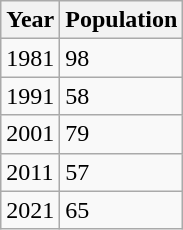<table class=wikitable>
<tr>
<th>Year</th>
<th>Population</th>
</tr>
<tr>
<td>1981</td>
<td>98</td>
</tr>
<tr>
<td>1991</td>
<td>58</td>
</tr>
<tr>
<td>2001</td>
<td>79</td>
</tr>
<tr>
<td>2011</td>
<td>57</td>
</tr>
<tr>
<td>2021</td>
<td>65</td>
</tr>
</table>
